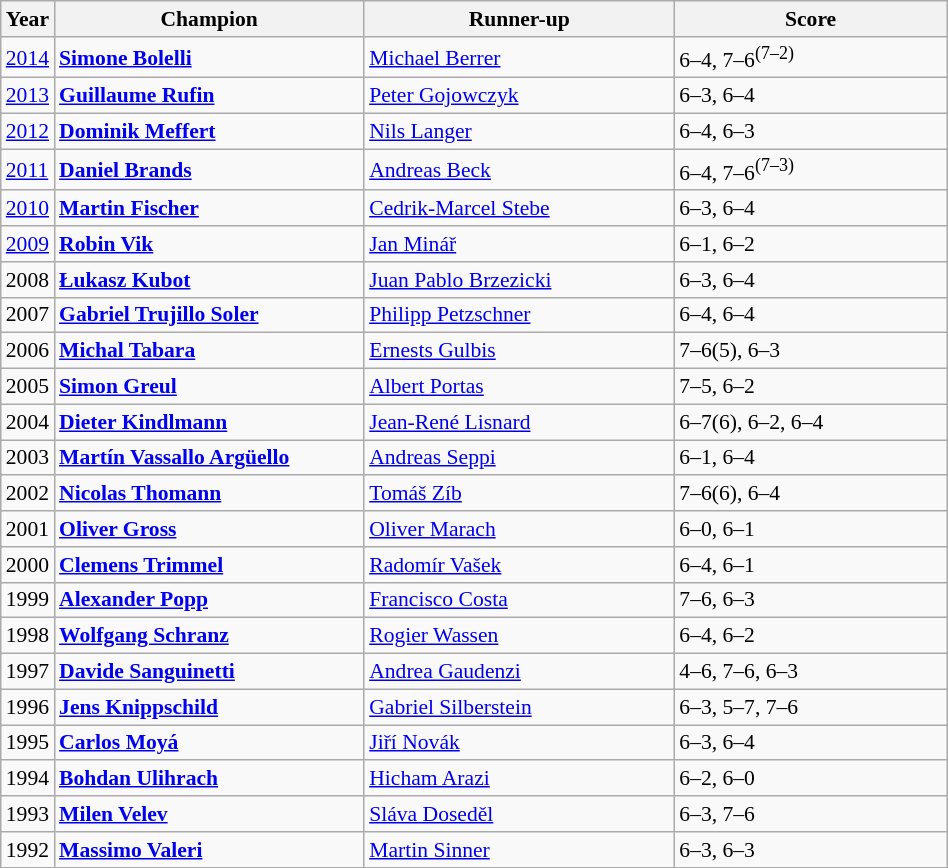<table class="wikitable" style="font-size:90%">
<tr>
<th>Year</th>
<th width="200">Champion</th>
<th width="200">Runner-up</th>
<th width="175">Score</th>
</tr>
<tr>
<td><a href='#'>2014</a></td>
<td> <strong><a href='#'>Simone Bolelli</a></strong></td>
<td> <a href='#'>Michael Berrer</a></td>
<td>6–4, 7–6<sup>(7–2)</sup></td>
</tr>
<tr>
<td><a href='#'>2013</a></td>
<td> <strong><a href='#'>Guillaume Rufin</a></strong></td>
<td> <a href='#'>Peter Gojowczyk</a></td>
<td>6–3, 6–4</td>
</tr>
<tr>
<td><a href='#'>2012</a></td>
<td> <strong><a href='#'>Dominik Meffert</a></strong></td>
<td> <a href='#'>Nils Langer</a></td>
<td>6–4, 6–3</td>
</tr>
<tr>
<td><a href='#'>2011</a></td>
<td> <strong><a href='#'>Daniel Brands</a></strong></td>
<td> <a href='#'>Andreas Beck</a></td>
<td>6–4, 7–6<sup>(7–3)</sup></td>
</tr>
<tr>
<td><a href='#'>2010</a></td>
<td> <strong><a href='#'>Martin Fischer</a></strong></td>
<td> <a href='#'>Cedrik-Marcel Stebe</a></td>
<td>6–3, 6–4</td>
</tr>
<tr>
<td><a href='#'>2009</a></td>
<td> <strong><a href='#'>Robin Vik</a></strong></td>
<td> <a href='#'>Jan Minář</a></td>
<td>6–1, 6–2</td>
</tr>
<tr>
<td>2008</td>
<td> <strong><a href='#'>Łukasz Kubot</a></strong></td>
<td> <a href='#'>Juan Pablo Brzezicki</a></td>
<td>6–3, 6–4</td>
</tr>
<tr>
<td>2007</td>
<td> <strong><a href='#'>Gabriel Trujillo Soler</a></strong></td>
<td> <a href='#'>Philipp Petzschner</a></td>
<td>6–4, 6–4</td>
</tr>
<tr>
<td>2006</td>
<td> <strong><a href='#'>Michal Tabara</a></strong></td>
<td> <a href='#'>Ernests Gulbis</a></td>
<td>7–6(5), 6–3</td>
</tr>
<tr>
<td>2005</td>
<td> <strong><a href='#'>Simon Greul</a></strong></td>
<td> <a href='#'>Albert Portas</a></td>
<td>7–5, 6–2</td>
</tr>
<tr>
<td>2004</td>
<td> <strong><a href='#'>Dieter Kindlmann</a></strong></td>
<td> <a href='#'>Jean-René Lisnard</a></td>
<td>6–7(6), 6–2, 6–4</td>
</tr>
<tr>
<td>2003</td>
<td> <strong><a href='#'>Martín Vassallo Argüello</a></strong></td>
<td> <a href='#'>Andreas Seppi</a></td>
<td>6–1, 6–4</td>
</tr>
<tr>
<td>2002</td>
<td> <strong><a href='#'>Nicolas Thomann</a></strong></td>
<td> <a href='#'>Tomáš Zíb</a></td>
<td>7–6(6), 6–4</td>
</tr>
<tr>
<td>2001</td>
<td> <strong><a href='#'>Oliver Gross</a></strong></td>
<td> <a href='#'>Oliver Marach</a></td>
<td>6–0, 6–1</td>
</tr>
<tr>
<td>2000</td>
<td> <strong><a href='#'>Clemens Trimmel</a></strong></td>
<td> <a href='#'>Radomír Vašek</a></td>
<td>6–4, 6–1</td>
</tr>
<tr>
<td>1999</td>
<td> <strong><a href='#'>Alexander Popp</a></strong></td>
<td> <a href='#'>Francisco Costa</a></td>
<td>7–6, 6–3</td>
</tr>
<tr>
<td>1998</td>
<td> <strong><a href='#'>Wolfgang Schranz</a></strong></td>
<td> <a href='#'>Rogier Wassen</a></td>
<td>6–4, 6–2</td>
</tr>
<tr>
<td>1997</td>
<td> <strong><a href='#'>Davide Sanguinetti</a></strong></td>
<td> <a href='#'>Andrea Gaudenzi</a></td>
<td>4–6, 7–6, 6–3</td>
</tr>
<tr>
<td>1996</td>
<td> <strong><a href='#'>Jens Knippschild</a></strong></td>
<td> <a href='#'>Gabriel Silberstein</a></td>
<td>6–3, 5–7, 7–6</td>
</tr>
<tr>
<td>1995</td>
<td> <strong><a href='#'>Carlos Moyá</a></strong></td>
<td> <a href='#'>Jiří Novák</a></td>
<td>6–3, 6–4</td>
</tr>
<tr>
<td>1994</td>
<td> <strong><a href='#'>Bohdan Ulihrach</a></strong></td>
<td> <a href='#'>Hicham Arazi</a></td>
<td>6–2, 6–0</td>
</tr>
<tr>
<td>1993</td>
<td> <strong><a href='#'>Milen Velev</a></strong></td>
<td> <a href='#'>Sláva Doseděl</a></td>
<td>6–3, 7–6</td>
</tr>
<tr>
<td>1992</td>
<td> <strong><a href='#'>Massimo Valeri</a></strong></td>
<td> <a href='#'>Martin Sinner</a></td>
<td>6–3, 6–3</td>
</tr>
</table>
